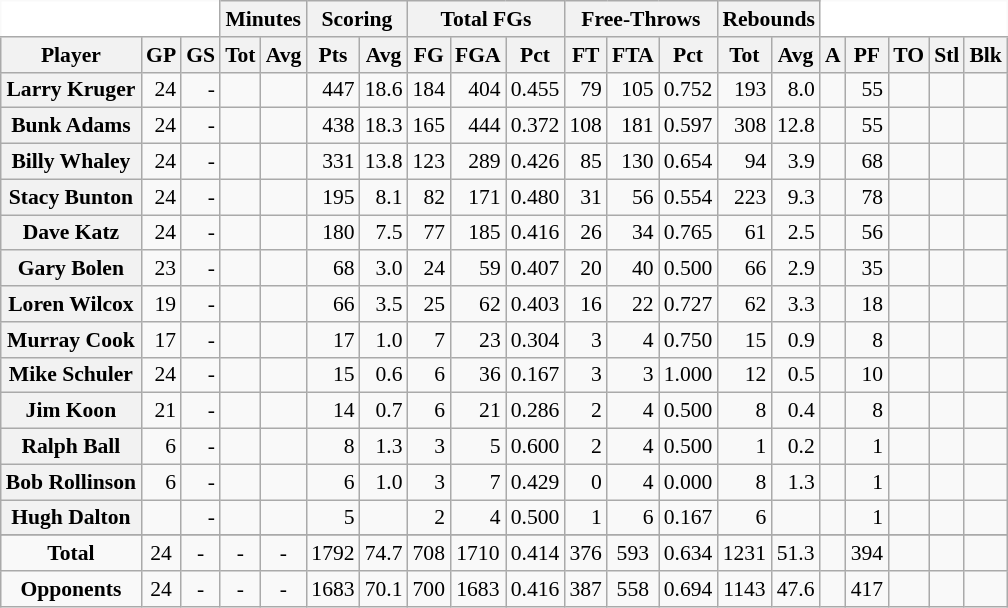<table class="wikitable sortable" border="1" style="font-size:90%;">
<tr>
<th colspan="3" style="border-top-style:hidden; border-left-style:hidden; background: white;"></th>
<th colspan="2" style=>Minutes</th>
<th colspan="2" style=>Scoring</th>
<th colspan="3" style=>Total FGs</th>
<th colspan="3" style=>Free-Throws</th>
<th colspan="2" style=>Rebounds</th>
<th colspan="5" style="border-top-style:hidden; border-right-style:hidden; background: white;"></th>
</tr>
<tr>
<th scope="col" style=>Player</th>
<th scope="col" style=>GP</th>
<th scope="col" style=>GS</th>
<th scope="col" style=>Tot</th>
<th scope="col" style=>Avg</th>
<th scope="col" style=>Pts</th>
<th scope="col" style=>Avg</th>
<th scope="col" style=>FG</th>
<th scope="col" style=>FGA</th>
<th scope="col" style=>Pct</th>
<th scope="col" style=>FT</th>
<th scope="col" style=>FTA</th>
<th scope="col" style=>Pct</th>
<th scope="col" style=>Tot</th>
<th scope="col" style=>Avg</th>
<th scope="col" style=>A</th>
<th scope="col" style=>PF</th>
<th scope="col" style=>TO</th>
<th scope="col" style=>Stl</th>
<th scope="col" style=>Blk</th>
</tr>
<tr>
<th>Larry Kruger</th>
<td align="right">24</td>
<td align="right">-</td>
<td align="right"></td>
<td align="right"></td>
<td align="right">447</td>
<td align="right">18.6</td>
<td align="right">184</td>
<td align="right">404</td>
<td align="right">0.455</td>
<td align="right">79</td>
<td align="right">105</td>
<td align="right">0.752</td>
<td align="right">193</td>
<td align="right">8.0</td>
<td align="right"></td>
<td align="right">55</td>
<td align="right"></td>
<td align="right"></td>
<td align="right"></td>
</tr>
<tr>
<th>Bunk Adams</th>
<td align="right">24</td>
<td align="right">-</td>
<td align="right"></td>
<td align="right"></td>
<td align="right">438</td>
<td align="right">18.3</td>
<td align="right">165</td>
<td align="right">444</td>
<td align="right">0.372</td>
<td align="right">108</td>
<td align="right">181</td>
<td align="right">0.597</td>
<td align="right">308</td>
<td align="right">12.8</td>
<td align="right"></td>
<td align="right">55</td>
<td align="right"></td>
<td align="right"></td>
<td align="right"></td>
</tr>
<tr>
<th>Billy Whaley</th>
<td align="right">24</td>
<td align="right">-</td>
<td align="right"></td>
<td align="right"></td>
<td align="right">331</td>
<td align="right">13.8</td>
<td align="right">123</td>
<td align="right">289</td>
<td align="right">0.426</td>
<td align="right">85</td>
<td align="right">130</td>
<td align="right">0.654</td>
<td align="right">94</td>
<td align="right">3.9</td>
<td align="right"></td>
<td align="right">68</td>
<td align="right"></td>
<td align="right"></td>
<td align="right"></td>
</tr>
<tr>
<th>Stacy Bunton</th>
<td align="right">24</td>
<td align="right">-</td>
<td align="right"></td>
<td align="right"></td>
<td align="right">195</td>
<td align="right">8.1</td>
<td align="right">82</td>
<td align="right">171</td>
<td align="right">0.480</td>
<td align="right">31</td>
<td align="right">56</td>
<td align="right">0.554</td>
<td align="right">223</td>
<td align="right">9.3</td>
<td align="right"></td>
<td align="right">78</td>
<td align="right"></td>
<td align="right"></td>
<td align="right"></td>
</tr>
<tr>
<th>Dave Katz</th>
<td align="right">24</td>
<td align="right">-</td>
<td align="right"></td>
<td align="right"></td>
<td align="right">180</td>
<td align="right">7.5</td>
<td align="right">77</td>
<td align="right">185</td>
<td align="right">0.416</td>
<td align="right">26</td>
<td align="right">34</td>
<td align="right">0.765</td>
<td align="right">61</td>
<td align="right">2.5</td>
<td align="right"></td>
<td align="right">56</td>
<td align="right"></td>
<td align="right"></td>
<td align="right"></td>
</tr>
<tr>
<th>Gary Bolen</th>
<td align="right">23</td>
<td align="right">-</td>
<td align="right"></td>
<td align="right"></td>
<td align="right">68</td>
<td align="right">3.0</td>
<td align="right">24</td>
<td align="right">59</td>
<td align="right">0.407</td>
<td align="right">20</td>
<td align="right">40</td>
<td align="right">0.500</td>
<td align="right">66</td>
<td align="right">2.9</td>
<td align="right"></td>
<td align="right">35</td>
<td align="right"></td>
<td align="right"></td>
<td align="right"></td>
</tr>
<tr>
<th>Loren Wilcox</th>
<td align="right">19</td>
<td align="right">-</td>
<td align="right"></td>
<td align="right"></td>
<td align="right">66</td>
<td align="right">3.5</td>
<td align="right">25</td>
<td align="right">62</td>
<td align="right">0.403</td>
<td align="right">16</td>
<td align="right">22</td>
<td align="right">0.727</td>
<td align="right">62</td>
<td align="right">3.3</td>
<td align="right"></td>
<td align="right">18</td>
<td align="right"></td>
<td align="right"></td>
<td align="right"></td>
</tr>
<tr>
<th>Murray Cook</th>
<td align="right">17</td>
<td align="right">-</td>
<td align="right"></td>
<td align="right"></td>
<td align="right">17</td>
<td align="right">1.0</td>
<td align="right">7</td>
<td align="right">23</td>
<td align="right">0.304</td>
<td align="right">3</td>
<td align="right">4</td>
<td align="right">0.750</td>
<td align="right">15</td>
<td align="right">0.9</td>
<td align="right"></td>
<td align="right">8</td>
<td align="right"></td>
<td align="right"></td>
<td align="right"></td>
</tr>
<tr>
<th>Mike Schuler</th>
<td align="right">24</td>
<td align="right">-</td>
<td align="right"></td>
<td align="right"></td>
<td align="right">15</td>
<td align="right">0.6</td>
<td align="right">6</td>
<td align="right">36</td>
<td align="right">0.167</td>
<td align="right">3</td>
<td align="right">3</td>
<td align="right">1.000</td>
<td align="right">12</td>
<td align="right">0.5</td>
<td align="right"></td>
<td align="right">10</td>
<td align="right"></td>
<td align="right"></td>
<td align="right"></td>
</tr>
<tr>
<th>Jim Koon</th>
<td align="right">21</td>
<td align="right">-</td>
<td align="right"></td>
<td align="right"></td>
<td align="right">14</td>
<td align="right">0.7</td>
<td align="right">6</td>
<td align="right">21</td>
<td align="right">0.286</td>
<td align="right">2</td>
<td align="right">4</td>
<td align="right">0.500</td>
<td align="right">8</td>
<td align="right">0.4</td>
<td align="right"></td>
<td align="right">8</td>
<td align="right"></td>
<td align="right"></td>
<td align="right"></td>
</tr>
<tr>
<th>Ralph Ball</th>
<td align="right">6</td>
<td align="right">-</td>
<td align="right"></td>
<td align="right"></td>
<td align="right">8</td>
<td align="right">1.3</td>
<td align="right">3</td>
<td align="right">5</td>
<td align="right">0.600</td>
<td align="right">2</td>
<td align="right">4</td>
<td align="right">0.500</td>
<td align="right">1</td>
<td align="right">0.2</td>
<td align="right"></td>
<td align="right">1</td>
<td align="right"></td>
<td align="right"></td>
<td align="right"></td>
</tr>
<tr>
<th>Bob Rollinson</th>
<td align="right">6</td>
<td align="right">-</td>
<td align="right"></td>
<td align="right"></td>
<td align="right">6</td>
<td align="right">1.0</td>
<td align="right">3</td>
<td align="right">7</td>
<td align="right">0.429</td>
<td align="right">0</td>
<td align="right">4</td>
<td align="right">0.000</td>
<td align="right">8</td>
<td align="right">1.3</td>
<td align="right"></td>
<td align="right">1</td>
<td align="right"></td>
<td align="right"></td>
<td align="right"></td>
</tr>
<tr>
<th>Hugh Dalton</th>
<td align="right"></td>
<td align="right">-</td>
<td align="right"></td>
<td align="right"></td>
<td align="right">5</td>
<td align="right"></td>
<td align="right">2</td>
<td align="right">4</td>
<td align="right">0.500</td>
<td align="right">1</td>
<td align="right">6</td>
<td align="right">0.167</td>
<td align="right">6</td>
<td align="right"></td>
<td align="right"></td>
<td align="right">1</td>
<td align="right"></td>
<td align="right"></td>
<td align="right"></td>
</tr>
<tr>
</tr>
<tr class="sortbottom">
<td align="center" style=><strong>Total</strong></td>
<td align="center" style=>24</td>
<td align="center" style=>-</td>
<td align="center" style=>-</td>
<td align="center" style=>-</td>
<td align="center" style=>1792</td>
<td align="center" style=>74.7</td>
<td align="center" style=>708</td>
<td align="center" style=>1710</td>
<td align="center" style=>0.414</td>
<td align="center" style=>376</td>
<td align="center" style=>593</td>
<td align="center" style=>0.634</td>
<td align="center" style=>1231</td>
<td align="center" style=>51.3</td>
<td align="center" style=></td>
<td align="center" style=>394</td>
<td align="center" style=></td>
<td align="center" style=></td>
<td align="center" style=></td>
</tr>
<tr class="sortbottom">
<td align="center"><strong>Opponents</strong></td>
<td align="center">24</td>
<td align="center">-</td>
<td align="center">-</td>
<td align="center">-</td>
<td align="center">1683</td>
<td align="center">70.1</td>
<td align="center">700</td>
<td align="center">1683</td>
<td align="center">0.416</td>
<td align="center">387</td>
<td align="center">558</td>
<td align="center">0.694</td>
<td align="center">1143</td>
<td align="center">47.6</td>
<td align="center"></td>
<td align="center">417</td>
<td align="center"></td>
<td align="center"></td>
<td align="center"></td>
</tr>
</table>
